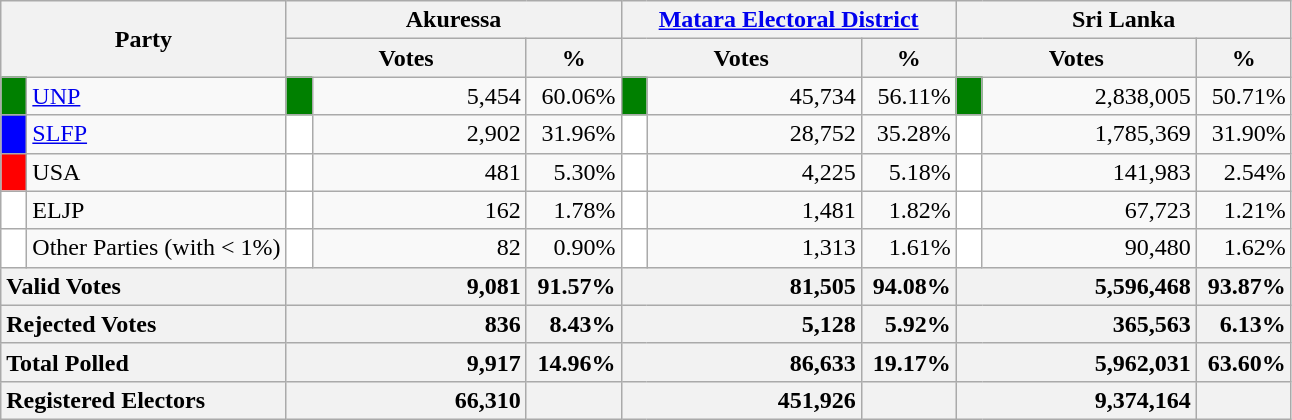<table class="wikitable">
<tr>
<th colspan="2" width="144px"rowspan="2">Party</th>
<th colspan="3" width="216px">Akuressa</th>
<th colspan="3" width="216px"><a href='#'>Matara Electoral District</a></th>
<th colspan="3" width="216px">Sri Lanka</th>
</tr>
<tr>
<th colspan="2" width="144px">Votes</th>
<th>%</th>
<th colspan="2" width="144px">Votes</th>
<th>%</th>
<th colspan="2" width="144px">Votes</th>
<th>%</th>
</tr>
<tr>
<td style="background-color:green;" width="10px"></td>
<td style="text-align:left;"><a href='#'>UNP</a></td>
<td style="background-color:green;" width="10px"></td>
<td style="text-align:right;">5,454</td>
<td style="text-align:right;">60.06%</td>
<td style="background-color:green;" width="10px"></td>
<td style="text-align:right;">45,734</td>
<td style="text-align:right;">56.11%</td>
<td style="background-color:green;" width="10px"></td>
<td style="text-align:right;">2,838,005</td>
<td style="text-align:right;">50.71%</td>
</tr>
<tr>
<td style="background-color:blue;" width="10px"></td>
<td style="text-align:left;"><a href='#'>SLFP</a></td>
<td style="background-color:white;" width="10px"></td>
<td style="text-align:right;">2,902</td>
<td style="text-align:right;">31.96%</td>
<td style="background-color:white;" width="10px"></td>
<td style="text-align:right;">28,752</td>
<td style="text-align:right;">35.28%</td>
<td style="background-color:white;" width="10px"></td>
<td style="text-align:right;">1,785,369</td>
<td style="text-align:right;">31.90%</td>
</tr>
<tr>
<td style="background-color:red;" width="10px"></td>
<td style="text-align:left;">USA</td>
<td style="background-color:white;" width="10px"></td>
<td style="text-align:right;">481</td>
<td style="text-align:right;">5.30%</td>
<td style="background-color:white;" width="10px"></td>
<td style="text-align:right;">4,225</td>
<td style="text-align:right;">5.18%</td>
<td style="background-color:white;" width="10px"></td>
<td style="text-align:right;">141,983</td>
<td style="text-align:right;">2.54%</td>
</tr>
<tr>
<td style="background-color:white;" width="10px"></td>
<td style="text-align:left;">ELJP</td>
<td style="background-color:white;" width="10px"></td>
<td style="text-align:right;">162</td>
<td style="text-align:right;">1.78%</td>
<td style="background-color:white;" width="10px"></td>
<td style="text-align:right;">1,481</td>
<td style="text-align:right;">1.82%</td>
<td style="background-color:white;" width="10px"></td>
<td style="text-align:right;">67,723</td>
<td style="text-align:right;">1.21%</td>
</tr>
<tr>
<td style="background-color:white;" width="10px"></td>
<td style="text-align:left;">Other Parties (with < 1%)</td>
<td style="background-color:white;" width="10px"></td>
<td style="text-align:right;">82</td>
<td style="text-align:right;">0.90%</td>
<td style="background-color:white;" width="10px"></td>
<td style="text-align:right;">1,313</td>
<td style="text-align:right;">1.61%</td>
<td style="background-color:white;" width="10px"></td>
<td style="text-align:right;">90,480</td>
<td style="text-align:right;">1.62%</td>
</tr>
<tr>
<th colspan="2" width="144px"style="text-align:left;">Valid Votes</th>
<th style="text-align:right;"colspan="2" width="144px">9,081</th>
<th style="text-align:right;">91.57%</th>
<th style="text-align:right;"colspan="2" width="144px">81,505</th>
<th style="text-align:right;">94.08%</th>
<th style="text-align:right;"colspan="2" width="144px">5,596,468</th>
<th style="text-align:right;">93.87%</th>
</tr>
<tr>
<th colspan="2" width="144px"style="text-align:left;">Rejected Votes</th>
<th style="text-align:right;"colspan="2" width="144px">836</th>
<th style="text-align:right;">8.43%</th>
<th style="text-align:right;"colspan="2" width="144px">5,128</th>
<th style="text-align:right;">5.92%</th>
<th style="text-align:right;"colspan="2" width="144px">365,563</th>
<th style="text-align:right;">6.13%</th>
</tr>
<tr>
<th colspan="2" width="144px"style="text-align:left;">Total Polled</th>
<th style="text-align:right;"colspan="2" width="144px">9,917</th>
<th style="text-align:right;">14.96%</th>
<th style="text-align:right;"colspan="2" width="144px">86,633</th>
<th style="text-align:right;">19.17%</th>
<th style="text-align:right;"colspan="2" width="144px">5,962,031</th>
<th style="text-align:right;">63.60%</th>
</tr>
<tr>
<th colspan="2" width="144px"style="text-align:left;">Registered Electors</th>
<th style="text-align:right;"colspan="2" width="144px">66,310</th>
<th></th>
<th style="text-align:right;"colspan="2" width="144px">451,926</th>
<th></th>
<th style="text-align:right;"colspan="2" width="144px">9,374,164</th>
<th></th>
</tr>
</table>
